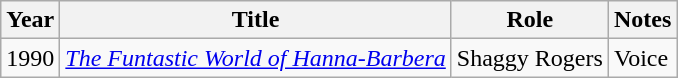<table class="wikitable sortable">
<tr>
<th>Year</th>
<th>Title</th>
<th>Role</th>
<th>Notes</th>
</tr>
<tr>
<td>1990</td>
<td><em><a href='#'>The Funtastic World of Hanna-Barbera</a></em></td>
<td>Shaggy Rogers</td>
<td>Voice</td>
</tr>
</table>
